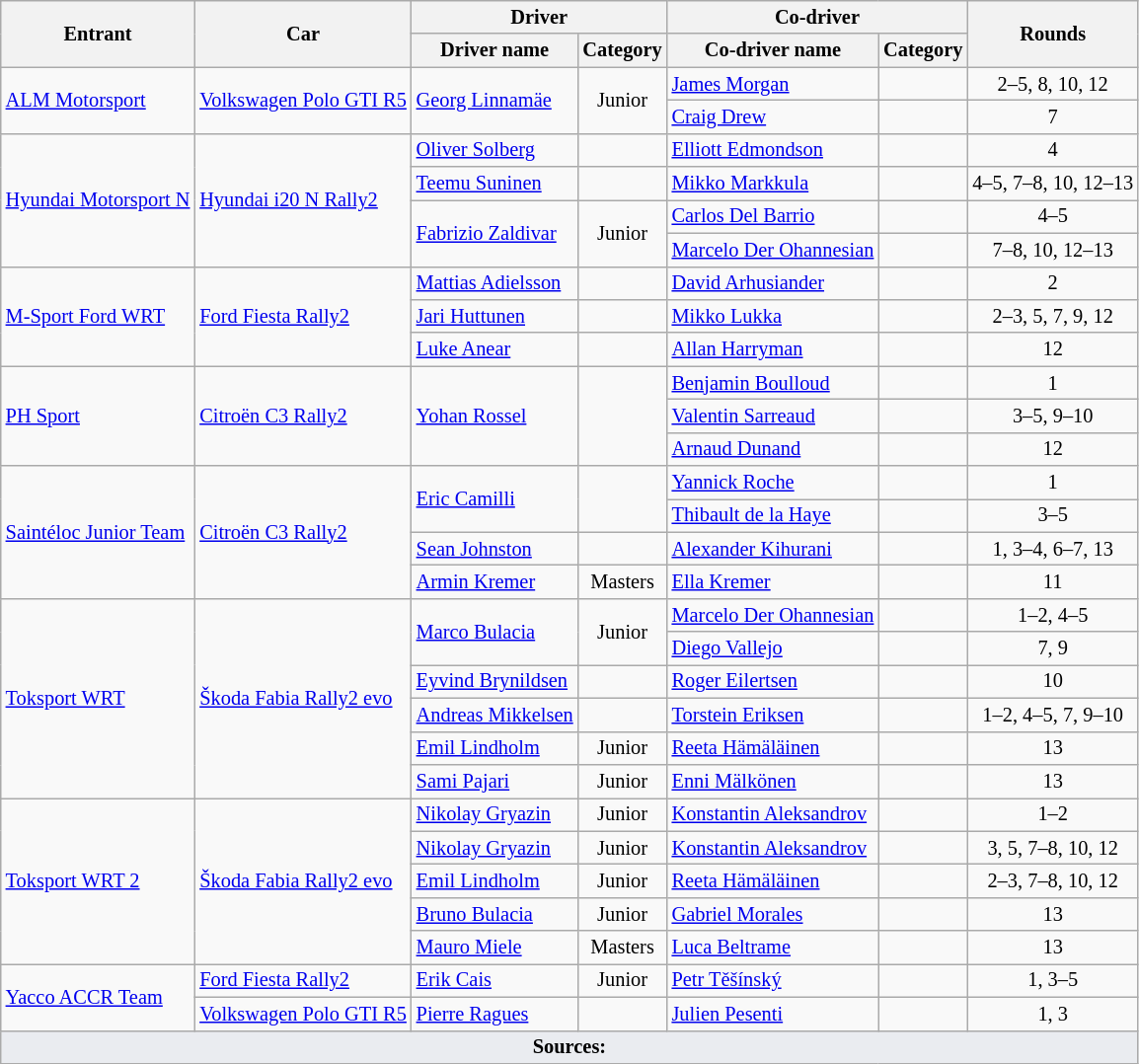<table class="wikitable" style="font-size: 85%;">
<tr>
<th rowspan="2">Entrant</th>
<th rowspan="2">Car</th>
<th colspan="2">Driver</th>
<th colspan="2">Co-driver</th>
<th rowspan="2">Rounds</th>
</tr>
<tr>
<th>Driver name</th>
<th>Category</th>
<th>Co-driver name</th>
<th>Category</th>
</tr>
<tr>
<td rowspan="2"> <a href='#'>ALM Motorsport</a></td>
<td rowspan="2"><a href='#'>Volkswagen Polo GTI R5</a></td>
<td rowspan="2"> <a href='#'>Georg Linnamäe</a></td>
<td rowspan="2" align="center">Junior</td>
<td> <a href='#'>James Morgan</a></td>
<td></td>
<td align="center">2–5, 8, 10, 12</td>
</tr>
<tr>
<td> <a href='#'>Craig Drew</a></td>
<td></td>
<td align="center">7</td>
</tr>
<tr>
<td rowspan="4"> <a href='#'>Hyundai Motorsport N</a></td>
<td rowspan="4"><a href='#'>Hyundai i20 N Rally2</a></td>
<td> <a href='#'>Oliver Solberg</a></td>
<td></td>
<td> <a href='#'>Elliott Edmondson</a></td>
<td></td>
<td align="center">4</td>
</tr>
<tr>
<td> <a href='#'>Teemu Suninen</a></td>
<td></td>
<td> <a href='#'>Mikko Markkula</a></td>
<td></td>
<td align="center">4–5, 7–8, 10, 12–13</td>
</tr>
<tr>
<td rowspan="2"> <a href='#'>Fabrizio Zaldivar</a></td>
<td rowspan="2" align="center">Junior</td>
<td> <a href='#'>Carlos Del Barrio</a></td>
<td></td>
<td align="center">4–5</td>
</tr>
<tr>
<td> <a href='#'>Marcelo Der Ohannesian</a></td>
<td></td>
<td align="center">7–8, 10, 12–13</td>
</tr>
<tr>
<td rowspan="3"> <a href='#'>M-Sport Ford WRT</a></td>
<td rowspan="3"><a href='#'>Ford Fiesta Rally2</a></td>
<td> <a href='#'>Mattias Adielsson</a></td>
<td></td>
<td> <a href='#'>David Arhusiander</a></td>
<td></td>
<td align="center">2</td>
</tr>
<tr>
<td> <a href='#'>Jari Huttunen</a></td>
<td></td>
<td> <a href='#'>Mikko Lukka</a></td>
<td></td>
<td align="center">2–3, 5, 7, 9, 12</td>
</tr>
<tr>
<td> <a href='#'>Luke Anear</a></td>
<td></td>
<td> <a href='#'>Allan Harryman</a></td>
<td></td>
<td align="center">12</td>
</tr>
<tr>
<td rowspan="3"> <a href='#'>PH Sport</a></td>
<td rowspan="3"><a href='#'>Citroën C3 Rally2</a></td>
<td rowspan="3"> <a href='#'>Yohan Rossel</a></td>
<td rowspan="3"></td>
<td> <a href='#'>Benjamin Boulloud</a></td>
<td></td>
<td align="center">1</td>
</tr>
<tr>
<td> <a href='#'>Valentin Sarreaud</a></td>
<td></td>
<td align="center">3–5, 9–10</td>
</tr>
<tr>
<td> <a href='#'>Arnaud Dunand</a></td>
<td></td>
<td align="center">12</td>
</tr>
<tr>
<td rowspan="4"> <a href='#'>Saintéloc Junior Team</a></td>
<td rowspan="4"><a href='#'>Citroën C3 Rally2</a></td>
<td rowspan="2"> <a href='#'>Eric Camilli</a></td>
<td rowspan="2"></td>
<td> <a href='#'>Yannick Roche</a></td>
<td></td>
<td align="center">1</td>
</tr>
<tr>
<td> <a href='#'>Thibault de la Haye</a></td>
<td></td>
<td align="center">3–5</td>
</tr>
<tr>
<td> <a href='#'>Sean Johnston</a></td>
<td></td>
<td> <a href='#'>Alexander Kihurani</a></td>
<td></td>
<td align="center">1, 3–4, 6–7, 13</td>
</tr>
<tr>
<td> <a href='#'>Armin Kremer</a></td>
<td align="center">Masters</td>
<td> <a href='#'>Ella Kremer</a></td>
<td></td>
<td align="center">11</td>
</tr>
<tr>
<td rowspan="6"> <a href='#'>Toksport WRT</a></td>
<td rowspan="6"><a href='#'>Škoda Fabia Rally2 evo</a></td>
<td rowspan="2"> <a href='#'>Marco Bulacia</a></td>
<td rowspan="2" align="center">Junior</td>
<td> <a href='#'>Marcelo Der Ohannesian</a></td>
<td></td>
<td align="center">1–2, 4–5</td>
</tr>
<tr>
<td> <a href='#'>Diego Vallejo</a></td>
<td></td>
<td align="center">7, 9</td>
</tr>
<tr>
<td> <a href='#'>Eyvind Brynildsen</a></td>
<td></td>
<td> <a href='#'>Roger Eilertsen</a></td>
<td></td>
<td align="center">10</td>
</tr>
<tr>
<td> <a href='#'>Andreas Mikkelsen</a></td>
<td align="center"></td>
<td> <a href='#'>Torstein Eriksen</a></td>
<td></td>
<td align="center">1–2, 4–5, 7, 9–10</td>
</tr>
<tr>
<td> <a href='#'>Emil Lindholm</a></td>
<td align="center">Junior</td>
<td> <a href='#'>Reeta Hämäläinen</a></td>
<td></td>
<td align="center">13</td>
</tr>
<tr>
<td> <a href='#'>Sami Pajari</a></td>
<td align="center">Junior</td>
<td> <a href='#'>Enni Mälkönen</a></td>
<td></td>
<td align="center">13</td>
</tr>
<tr>
<td rowspan="5"> <a href='#'>Toksport WRT 2</a></td>
<td rowspan="5"><a href='#'>Škoda Fabia Rally2 evo</a></td>
<td> <a href='#'>Nikolay Gryazin</a></td>
<td align="center">Junior</td>
<td> <a href='#'>Konstantin Aleksandrov</a></td>
<td></td>
<td align="center">1–2</td>
</tr>
<tr>
<td> <a href='#'>Nikolay Gryazin</a></td>
<td align="center">Junior</td>
<td> <a href='#'>Konstantin Aleksandrov</a></td>
<td></td>
<td align="center">3, 5, 7–8, 10, 12</td>
</tr>
<tr>
<td> <a href='#'>Emil Lindholm</a></td>
<td align="center">Junior</td>
<td> <a href='#'>Reeta Hämäläinen</a></td>
<td></td>
<td align="center">2–3, 7–8, 10, 12</td>
</tr>
<tr>
<td> <a href='#'>Bruno Bulacia</a></td>
<td align="center">Junior</td>
<td> <a href='#'>Gabriel Morales</a></td>
<td></td>
<td align="center">13</td>
</tr>
<tr>
<td> <a href='#'>Mauro Miele</a></td>
<td align="center">Masters</td>
<td> <a href='#'>Luca Beltrame</a></td>
<td></td>
<td align="center">13</td>
</tr>
<tr>
<td rowspan="2"> <a href='#'>Yacco ACCR Team</a></td>
<td><a href='#'>Ford Fiesta Rally2</a></td>
<td> <a href='#'>Erik Cais</a></td>
<td align="center">Junior</td>
<td> <a href='#'>Petr Těšínský</a></td>
<td></td>
<td align="center">1, 3–5</td>
</tr>
<tr>
<td><a href='#'>Volkswagen Polo GTI R5</a></td>
<td> <a href='#'>Pierre Ragues</a></td>
<td align="center"></td>
<td> <a href='#'>Julien Pesenti</a></td>
<td></td>
<td align="center">1, 3</td>
</tr>
<tr>
<td colspan="7" style="background-color:#EAECF0;text-align:center"><strong>Sources:</strong></td>
</tr>
</table>
